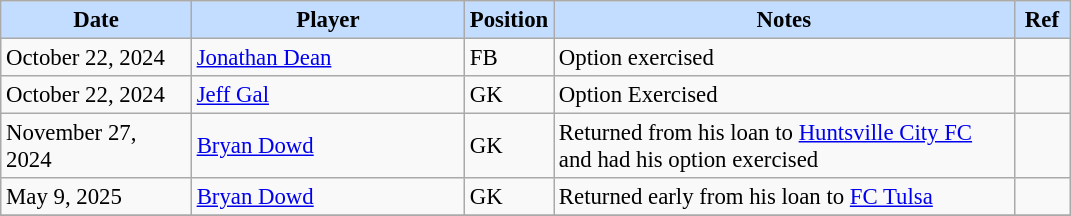<table class="wikitable" style="text-align:left; font-size:95%;">
<tr>
<th style="background:#c2ddff; width:120px;">Date</th>
<th style="background:#c2ddff; width:175px;">Player</th>
<th style="background:#c2ddff; width:50px;">Position</th>
<th style="background:#c2ddff; width:300px;">Notes</th>
<th style="background:#c2ddff; width:30px;">Ref</th>
</tr>
<tr>
<td>October 22, 2024</td>
<td> <a href='#'>Jonathan Dean</a></td>
<td>FB</td>
<td>Option exercised</td>
<td></td>
</tr>
<tr>
<td>October 22, 2024</td>
<td> <a href='#'>Jeff Gal</a></td>
<td>GK</td>
<td>Option Exercised</td>
<td></td>
</tr>
<tr>
<td>November 27, 2024</td>
<td> <a href='#'>Bryan Dowd</a></td>
<td>GK</td>
<td>Returned from his loan to <a href='#'>Huntsville City FC</a> and had his option exercised</td>
<td></td>
</tr>
<tr>
<td>May 9, 2025</td>
<td> <a href='#'>Bryan Dowd</a></td>
<td>GK</td>
<td>Returned early from his loan to <a href='#'>FC Tulsa</a></td>
<td></td>
</tr>
<tr>
</tr>
</table>
